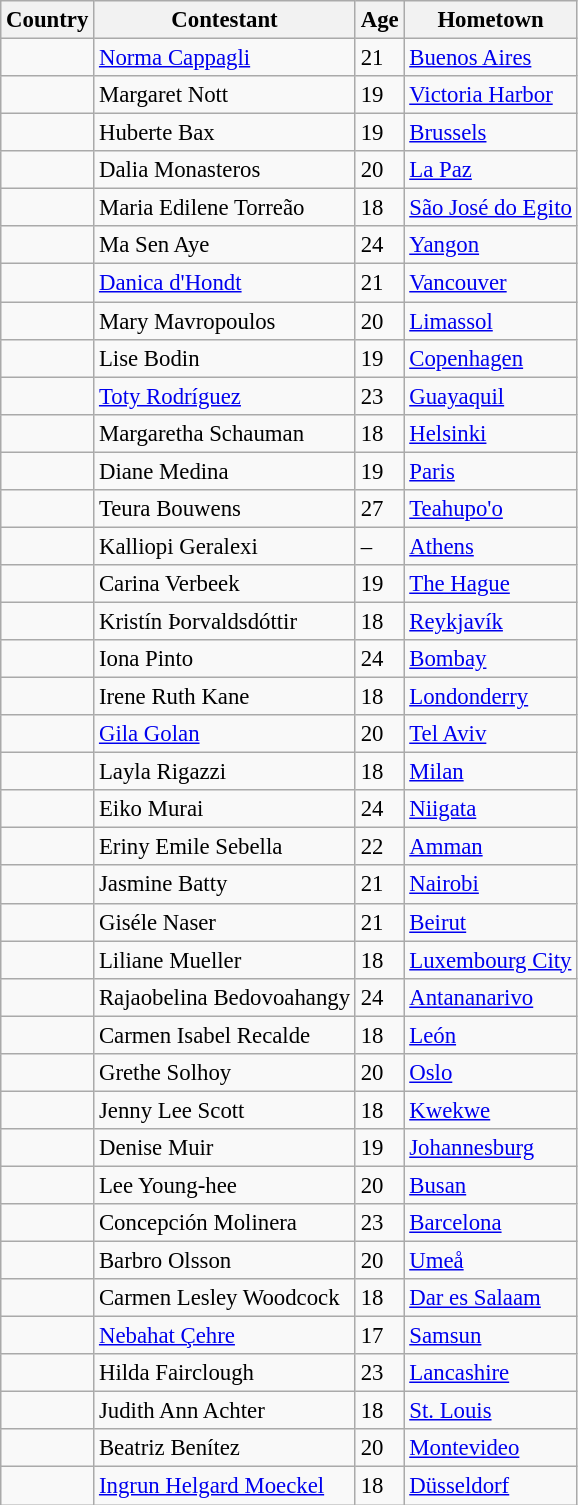<table class="wikitable sortable" style="font-size: 95%;">
<tr>
<th>Country</th>
<th>Contestant</th>
<th>Age</th>
<th>Hometown</th>
</tr>
<tr>
<td></td>
<td><a href='#'>Norma Cappagli</a></td>
<td>21</td>
<td><a href='#'>Buenos Aires</a></td>
</tr>
<tr>
<td></td>
<td>Margaret Nott</td>
<td>19</td>
<td><a href='#'>Victoria Harbor</a></td>
</tr>
<tr>
<td></td>
<td>Huberte Bax</td>
<td>19</td>
<td><a href='#'>Brussels</a></td>
</tr>
<tr>
<td></td>
<td>Dalia Monasteros</td>
<td>20</td>
<td><a href='#'>La Paz</a></td>
</tr>
<tr>
<td></td>
<td>Maria Edilene Torreão</td>
<td>18</td>
<td><a href='#'>São José do Egito</a></td>
</tr>
<tr>
<td></td>
<td>Ma Sen Aye</td>
<td>24</td>
<td><a href='#'>Yangon</a></td>
</tr>
<tr>
<td></td>
<td><a href='#'>Danica d'Hondt</a></td>
<td>21</td>
<td><a href='#'>Vancouver</a></td>
</tr>
<tr>
<td></td>
<td>Mary Mavropoulos</td>
<td>20</td>
<td><a href='#'>Limassol</a></td>
</tr>
<tr>
<td></td>
<td>Lise Bodin</td>
<td>19</td>
<td><a href='#'>Copenhagen</a></td>
</tr>
<tr>
<td></td>
<td><a href='#'>Toty Rodríguez</a></td>
<td>23</td>
<td><a href='#'>Guayaquil</a></td>
</tr>
<tr>
<td></td>
<td>Margaretha Schauman</td>
<td>18</td>
<td><a href='#'>Helsinki</a></td>
</tr>
<tr>
<td></td>
<td>Diane Medina</td>
<td>19</td>
<td><a href='#'>Paris</a></td>
</tr>
<tr>
<td></td>
<td>Teura Bouwens</td>
<td>27</td>
<td><a href='#'>Teahupo'o</a></td>
</tr>
<tr>
<td></td>
<td>Kalliopi Geralexi</td>
<td>–</td>
<td><a href='#'>Athens</a></td>
</tr>
<tr>
<td></td>
<td>Carina Verbeek</td>
<td>19</td>
<td><a href='#'>The Hague</a></td>
</tr>
<tr>
<td></td>
<td>Kristín Þorvaldsdóttir</td>
<td>18</td>
<td><a href='#'>Reykjavík</a></td>
</tr>
<tr>
<td></td>
<td>Iona Pinto</td>
<td>24</td>
<td><a href='#'>Bombay</a></td>
</tr>
<tr>
<td></td>
<td>Irene Ruth Kane</td>
<td>18</td>
<td><a href='#'>Londonderry</a></td>
</tr>
<tr>
<td></td>
<td><a href='#'>Gila Golan</a></td>
<td>20</td>
<td><a href='#'>Tel Aviv</a></td>
</tr>
<tr>
<td></td>
<td>Layla Rigazzi</td>
<td>18</td>
<td><a href='#'>Milan</a></td>
</tr>
<tr>
<td></td>
<td>Eiko Murai</td>
<td>24</td>
<td><a href='#'>Niigata</a></td>
</tr>
<tr>
<td></td>
<td>Eriny Emile Sebella</td>
<td>22</td>
<td><a href='#'>Amman</a></td>
</tr>
<tr>
<td></td>
<td>Jasmine Batty</td>
<td>21</td>
<td><a href='#'>Nairobi</a></td>
</tr>
<tr>
<td></td>
<td>Giséle Naser</td>
<td>21</td>
<td><a href='#'>Beirut</a></td>
</tr>
<tr>
<td></td>
<td>Liliane Mueller</td>
<td>18</td>
<td><a href='#'>Luxembourg City</a></td>
</tr>
<tr>
<td></td>
<td>Rajaobelina Bedovoahangy</td>
<td>24</td>
<td><a href='#'>Antananarivo</a></td>
</tr>
<tr>
<td></td>
<td>Carmen Isabel Recalde</td>
<td>18</td>
<td><a href='#'>León</a></td>
</tr>
<tr>
<td></td>
<td>Grethe Solhoy</td>
<td>20</td>
<td><a href='#'>Oslo</a></td>
</tr>
<tr>
<td></td>
<td>Jenny Lee Scott</td>
<td>18</td>
<td><a href='#'>Kwekwe</a></td>
</tr>
<tr>
<td></td>
<td>Denise Muir</td>
<td>19</td>
<td><a href='#'>Johannesburg</a></td>
</tr>
<tr>
<td></td>
<td>Lee Young-hee</td>
<td>20</td>
<td><a href='#'>Busan</a></td>
</tr>
<tr>
<td></td>
<td>Concepción Molinera</td>
<td>23</td>
<td><a href='#'>Barcelona</a></td>
</tr>
<tr>
<td></td>
<td>Barbro Olsson</td>
<td>20</td>
<td><a href='#'>Umeå</a></td>
</tr>
<tr>
<td></td>
<td>Carmen Lesley Woodcock</td>
<td>18</td>
<td><a href='#'>Dar es Salaam</a></td>
</tr>
<tr>
<td></td>
<td><a href='#'>Nebahat Çehre</a></td>
<td>17</td>
<td><a href='#'>Samsun</a></td>
</tr>
<tr>
<td></td>
<td>Hilda Fairclough</td>
<td>23</td>
<td><a href='#'>Lancashire</a></td>
</tr>
<tr>
<td></td>
<td>Judith Ann Achter</td>
<td>18</td>
<td><a href='#'>St. Louis</a></td>
</tr>
<tr>
<td></td>
<td>Beatriz Benítez</td>
<td>20</td>
<td><a href='#'>Montevideo</a></td>
</tr>
<tr>
<td></td>
<td><a href='#'>Ingrun Helgard Moeckel</a></td>
<td>18</td>
<td><a href='#'>Düsseldorf</a></td>
</tr>
</table>
